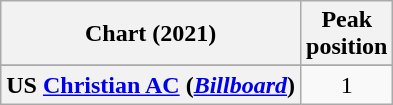<table class="wikitable sortable plainrowheaders" style="text-align:center">
<tr>
<th scope="col">Chart (2021)</th>
<th scope="col">Peak<br>position</th>
</tr>
<tr>
</tr>
<tr>
</tr>
<tr>
</tr>
<tr>
<th scope="row">US <a href='#'>Christian AC</a> (<em><a href='#'>Billboard</a></em>)</th>
<td>1</td>
</tr>
</table>
